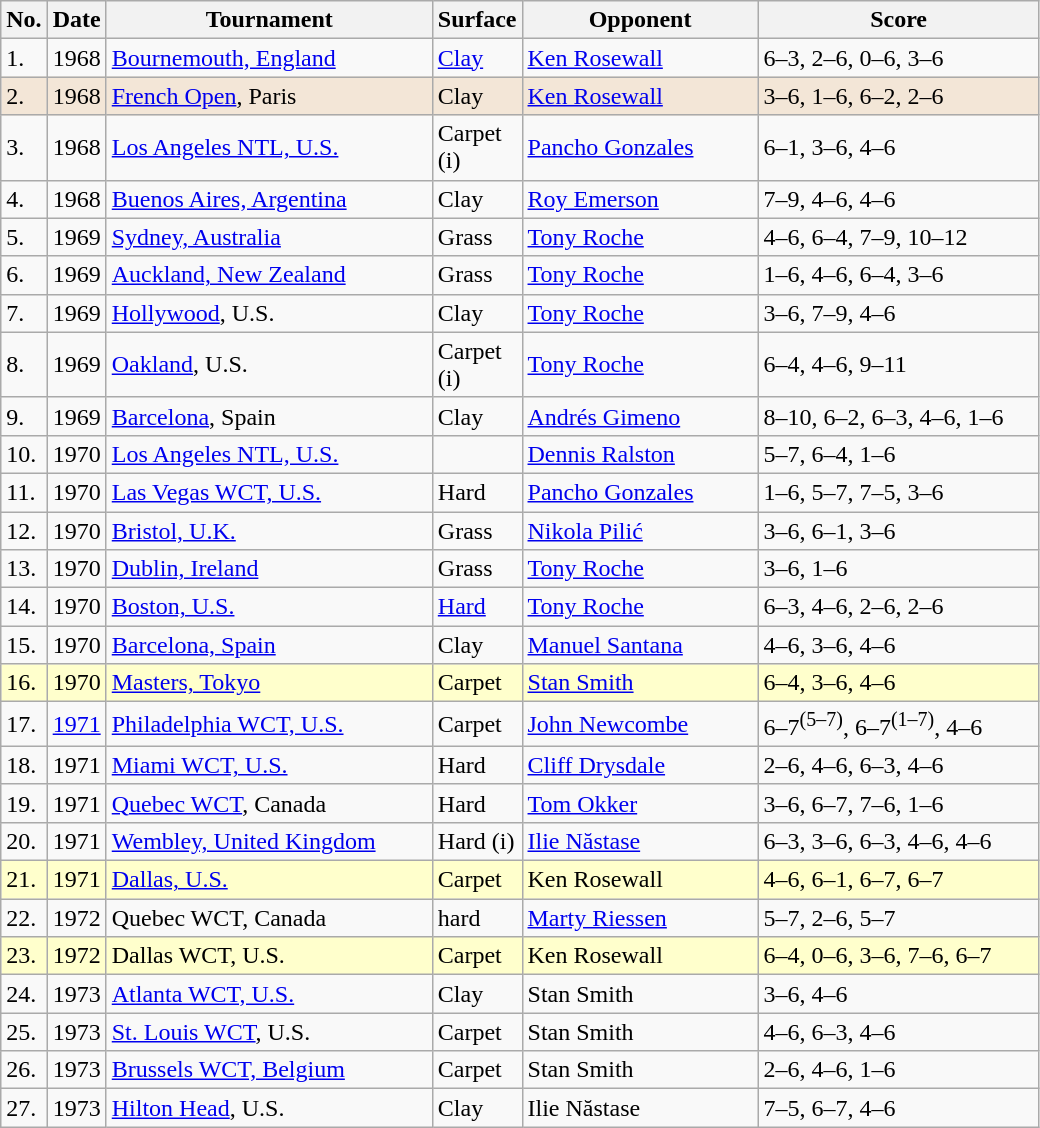<table class="sortable wikitable">
<tr>
<th>No.</th>
<th>Date</th>
<th width=210>Tournament</th>
<th width=50>Surface</th>
<th width=150>Opponent</th>
<th width=180 class="unsortable">Score</th>
</tr>
<tr>
<td>1.</td>
<td>1968</td>
<td><a href='#'>Bournemouth, England</a></td>
<td><a href='#'>Clay</a></td>
<td> <a href='#'>Ken Rosewall</a></td>
<td>6–3, 2–6, 0–6, 3–6</td>
</tr>
<tr style="background:#f3e6d7;">
<td>2.</td>
<td>1968</td>
<td><a href='#'>French Open</a>, Paris</td>
<td>Clay</td>
<td> <a href='#'>Ken Rosewall</a></td>
<td>3–6, 1–6, 6–2, 2–6</td>
</tr>
<tr>
<td>3.</td>
<td>1968</td>
<td><a href='#'>Los Angeles NTL, U.S.</a></td>
<td>Carpet (i)</td>
<td> <a href='#'>Pancho Gonzales</a></td>
<td>6–1, 3–6, 4–6</td>
</tr>
<tr>
<td>4.</td>
<td>1968</td>
<td><a href='#'>Buenos Aires, Argentina</a></td>
<td>Clay</td>
<td> <a href='#'>Roy Emerson</a></td>
<td>7–9, 4–6, 4–6</td>
</tr>
<tr>
<td>5.</td>
<td>1969</td>
<td><a href='#'>Sydney, Australia</a></td>
<td>Grass</td>
<td> <a href='#'>Tony Roche</a></td>
<td>4–6, 6–4, 7–9, 10–12</td>
</tr>
<tr>
<td>6.</td>
<td>1969</td>
<td><a href='#'>Auckland, New Zealand</a></td>
<td>Grass</td>
<td> <a href='#'>Tony Roche</a></td>
<td>1–6, 4–6, 6–4, 3–6</td>
</tr>
<tr>
<td>7.</td>
<td>1969</td>
<td><a href='#'>Hollywood</a>, U.S.</td>
<td>Clay</td>
<td> <a href='#'>Tony Roche</a></td>
<td>3–6, 7–9, 4–6</td>
</tr>
<tr>
<td>8.</td>
<td>1969</td>
<td><a href='#'>Oakland</a>, U.S.</td>
<td>Carpet (i)</td>
<td> <a href='#'>Tony Roche</a></td>
<td>6–4, 4–6, 9–11</td>
</tr>
<tr>
<td>9.</td>
<td>1969</td>
<td><a href='#'>Barcelona</a>, Spain</td>
<td>Clay</td>
<td> <a href='#'>Andrés Gimeno</a></td>
<td>8–10, 6–2, 6–3, 4–6, 1–6</td>
</tr>
<tr>
<td>10.</td>
<td>1970</td>
<td><a href='#'>Los Angeles NTL, U.S.</a></td>
<td></td>
<td> <a href='#'>Dennis Ralston</a></td>
<td>5–7, 6–4, 1–6</td>
</tr>
<tr>
<td>11.</td>
<td>1970</td>
<td><a href='#'>Las Vegas WCT, U.S.</a></td>
<td>Hard</td>
<td> <a href='#'>Pancho Gonzales</a></td>
<td>1–6, 5–7, 7–5, 3–6</td>
</tr>
<tr>
<td>12.</td>
<td>1970</td>
<td><a href='#'>Bristol, U.K.</a></td>
<td>Grass</td>
<td> <a href='#'>Nikola Pilić</a></td>
<td>3–6, 6–1, 3–6</td>
</tr>
<tr>
<td>13.</td>
<td>1970</td>
<td><a href='#'>Dublin, Ireland</a></td>
<td>Grass</td>
<td> <a href='#'>Tony Roche</a></td>
<td>3–6, 1–6</td>
</tr>
<tr>
<td>14.</td>
<td>1970</td>
<td><a href='#'>Boston, U.S.</a></td>
<td><a href='#'>Hard</a></td>
<td> <a href='#'>Tony Roche</a></td>
<td>6–3, 4–6, 2–6, 2–6</td>
</tr>
<tr>
<td>15.</td>
<td>1970</td>
<td><a href='#'>Barcelona, Spain</a></td>
<td>Clay</td>
<td> <a href='#'>Manuel Santana</a></td>
<td>4–6, 3–6, 4–6</td>
</tr>
<tr style="background:#ffc;">
<td>16.</td>
<td>1970</td>
<td><a href='#'>Masters, Tokyo</a></td>
<td>Carpet</td>
<td> <a href='#'>Stan Smith</a></td>
<td>6–4, 3–6, 4–6</td>
</tr>
<tr>
<td>17.</td>
<td><a href='#'>1971</a></td>
<td><a href='#'>Philadelphia WCT, U.S.</a></td>
<td>Carpet</td>
<td> <a href='#'>John Newcombe</a></td>
<td>6–7<sup>(5–7)</sup>, 6–7<sup>(1–7)</sup>, 4–6</td>
</tr>
<tr>
<td>18.</td>
<td>1971</td>
<td><a href='#'>Miami WCT, U.S.</a></td>
<td>Hard</td>
<td> <a href='#'>Cliff Drysdale</a></td>
<td>2–6, 4–6, 6–3, 4–6</td>
</tr>
<tr>
<td>19.</td>
<td>1971</td>
<td><a href='#'>Quebec WCT</a>, Canada</td>
<td>Hard</td>
<td> <a href='#'>Tom Okker</a></td>
<td>3–6, 6–7, 7–6, 1–6</td>
</tr>
<tr>
<td>20.</td>
<td>1971</td>
<td><a href='#'>Wembley, United Kingdom</a></td>
<td>Hard (i)</td>
<td> <a href='#'>Ilie Năstase</a></td>
<td>6–3, 3–6, 6–3, 4–6, 4–6</td>
</tr>
<tr style="background:#ffc;">
<td>21.</td>
<td>1971</td>
<td><a href='#'>Dallas, U.S.</a></td>
<td>Carpet</td>
<td> Ken Rosewall</td>
<td>4–6, 6–1, 6–7, 6–7</td>
</tr>
<tr>
<td>22.</td>
<td>1972</td>
<td>Quebec WCT, Canada</td>
<td>hard</td>
<td> <a href='#'>Marty Riessen</a></td>
<td>5–7, 2–6, 5–7</td>
</tr>
<tr style="background:#ffc;">
<td>23.</td>
<td>1972</td>
<td>Dallas WCT, U.S.</td>
<td>Carpet</td>
<td> Ken Rosewall</td>
<td>6–4, 0–6, 3–6, 7–6, 6–7</td>
</tr>
<tr>
<td>24.</td>
<td>1973</td>
<td><a href='#'>Atlanta WCT, U.S.</a></td>
<td>Clay</td>
<td> Stan Smith</td>
<td>3–6, 4–6</td>
</tr>
<tr>
<td>25.</td>
<td>1973</td>
<td><a href='#'>St. Louis WCT</a>, U.S.</td>
<td>Carpet</td>
<td> Stan Smith</td>
<td>4–6, 6–3, 4–6</td>
</tr>
<tr>
<td>26.</td>
<td>1973</td>
<td><a href='#'>Brussels WCT, Belgium</a></td>
<td>Carpet</td>
<td> Stan Smith</td>
<td>2–6, 4–6, 1–6</td>
</tr>
<tr>
<td>27.</td>
<td>1973</td>
<td><a href='#'>Hilton Head</a>, U.S.</td>
<td>Clay</td>
<td> Ilie Năstase</td>
<td>7–5, 6–7, 4–6</td>
</tr>
</table>
